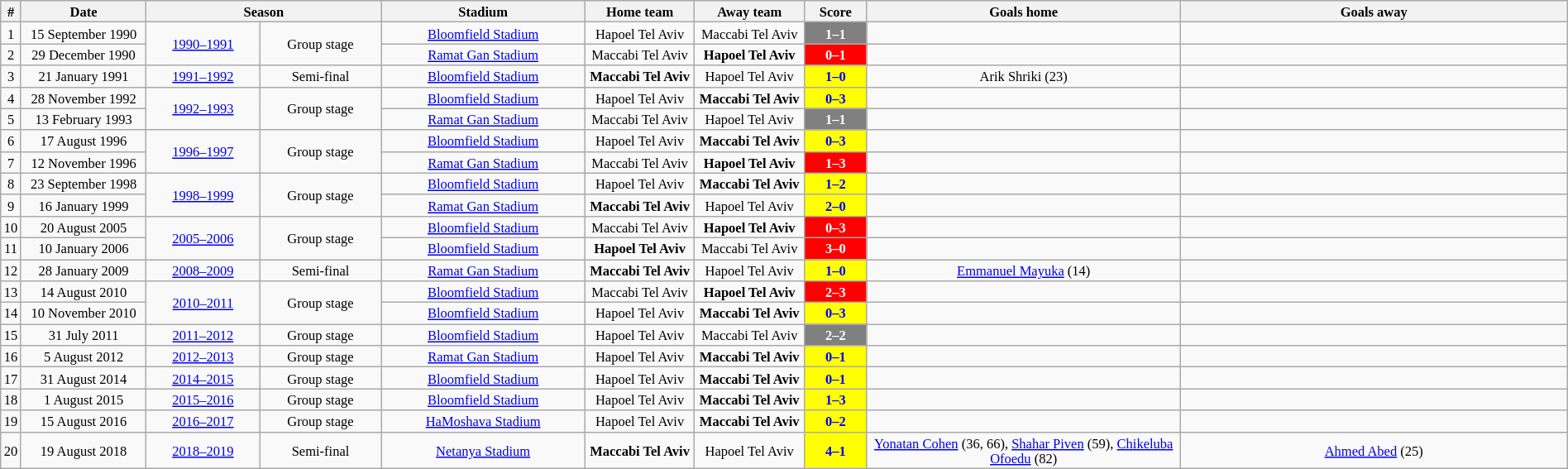<table class="wikitable sortable" style="width:100%; margin:0 left; font-size: 11px">
<tr>
<th width=1%>#</th>
<th class="unsortable" width=8%>Date</th>
<th colspan="2" width=15%>Season</th>
<th width=13%>Stadium</th>
<th width=7%>Home team</th>
<th width=7%>Away team</th>
<th width=4%>Score</th>
<th width=20%>Goals home</th>
<th width=20>Goals away</th>
</tr>
<tr style="text-align:center;">
<td>1</td>
<td>15 September 1990</td>
<td rowspan="2"><a href='#'>1990–1991</a></td>
<td rowspan="2">Group stage</td>
<td><a href='#'>Bloomfield Stadium</a></td>
<td>Hapoel Tel Aviv</td>
<td>Maccabi Tel Aviv</td>
<td style="color:white; background:gray"><strong>1–1</strong></td>
<td></td>
<td></td>
</tr>
<tr style="text-align:center;">
<td>2</td>
<td>29 December 1990</td>
<td><a href='#'>Ramat Gan Stadium</a></td>
<td>Maccabi Tel Aviv</td>
<td><strong>Hapoel Tel Aviv</strong></td>
<td style="color:white; background:red"><strong>0–1</strong></td>
<td></td>
<td></td>
</tr>
<tr style="text-align:center;">
<td>3</td>
<td>21 January 1991</td>
<td><a href='#'>1991–1992</a></td>
<td>Semi-final</td>
<td><a href='#'>Bloomfield Stadium</a></td>
<td><strong>Maccabi Tel Aviv</strong></td>
<td>Hapoel Tel Aviv</td>
<td style="color:blue; background:yellow"><strong>1–0</strong></td>
<td>Arik Shriki (23)</td>
<td></td>
</tr>
<tr style="text-align:center;">
<td>4</td>
<td>28 November 1992</td>
<td rowspan="2"><a href='#'>1992–1993</a></td>
<td rowspan="2">Group stage</td>
<td><a href='#'>Bloomfield Stadium</a></td>
<td>Hapoel Tel Aviv</td>
<td><strong>Maccabi Tel Aviv</strong></td>
<td style="color:blue; background:yellow"><strong>0–3</strong></td>
<td></td>
<td></td>
</tr>
<tr style="text-align:center;">
<td>5</td>
<td>13 February 1993</td>
<td><a href='#'>Ramat Gan Stadium</a></td>
<td>Maccabi Tel Aviv</td>
<td>Hapoel Tel Aviv</td>
<td style="color:white; background:gray"><strong>1–1</strong></td>
<td></td>
<td></td>
</tr>
<tr style="text-align:center;">
<td>6</td>
<td>17 August 1996</td>
<td rowspan="2"><a href='#'>1996–1997</a></td>
<td rowspan="2">Group stage</td>
<td><a href='#'>Bloomfield Stadium</a></td>
<td>Hapoel Tel Aviv</td>
<td><strong>Maccabi Tel Aviv</strong></td>
<td style="color:blue; background:yellow"><strong>0–3</strong></td>
<td></td>
<td></td>
</tr>
<tr style="text-align:center;">
<td>7</td>
<td>12 November 1996</td>
<td><a href='#'>Ramat Gan Stadium</a></td>
<td>Maccabi Tel Aviv</td>
<td><strong>Hapoel Tel Aviv</strong></td>
<td style="color:white; background:red"><strong>1–3</strong></td>
<td></td>
<td></td>
</tr>
<tr style="text-align:center;">
<td>8</td>
<td>23 September 1998</td>
<td rowspan="2"><a href='#'>1998–1999</a></td>
<td rowspan="2">Group stage</td>
<td><a href='#'>Bloomfield Stadium</a></td>
<td>Hapoel Tel Aviv</td>
<td><strong>Maccabi Tel Aviv</strong></td>
<td style="color:blue; background:yellow"><strong>1–2</strong></td>
<td></td>
<td></td>
</tr>
<tr style="text-align:center;">
<td>9</td>
<td>16 January 1999</td>
<td><a href='#'>Ramat Gan Stadium</a></td>
<td><strong>Maccabi Tel Aviv</strong></td>
<td>Hapoel Tel Aviv</td>
<td style="color:blue; background:yellow"><strong>2–0</strong></td>
<td></td>
<td></td>
</tr>
<tr style="text-align:center;">
<td>10</td>
<td>20 August 2005</td>
<td rowspan="2"><a href='#'>2005–2006</a></td>
<td rowspan="2">Group stage</td>
<td><a href='#'>Bloomfield Stadium</a></td>
<td>Maccabi Tel Aviv</td>
<td><strong>Hapoel Tel Aviv</strong></td>
<td style="color:white; background:red"><strong>0–3</strong></td>
<td></td>
<td></td>
</tr>
<tr style="text-align:center;">
<td>11</td>
<td>10 January 2006</td>
<td><a href='#'>Bloomfield Stadium</a></td>
<td><strong>Hapoel Tel Aviv</strong></td>
<td>Maccabi Tel Aviv</td>
<td style="color:white; background:red"><strong>3–0</strong></td>
<td></td>
<td></td>
</tr>
<tr style="text-align:center;">
<td>12</td>
<td>28 January 2009</td>
<td><a href='#'>2008–2009</a></td>
<td>Semi-final</td>
<td><a href='#'>Ramat Gan Stadium</a></td>
<td><strong>Maccabi Tel Aviv</strong></td>
<td>Hapoel Tel Aviv</td>
<td style="color:blue; background:yellow"><strong>1–0</strong></td>
<td><a href='#'>Emmanuel Mayuka</a> (14)</td>
<td></td>
</tr>
<tr style="text-align:center;">
<td>13</td>
<td>14 August 2010</td>
<td rowspan="2"><a href='#'>2010–2011</a></td>
<td rowspan="2">Group stage</td>
<td><a href='#'>Bloomfield Stadium</a></td>
<td>Maccabi Tel Aviv</td>
<td><strong>Hapoel Tel Aviv</strong></td>
<td style="color:white; background:red"><strong>2–3</strong></td>
<td></td>
<td></td>
</tr>
<tr style="text-align:center;">
<td>14</td>
<td>10 November 2010</td>
<td><a href='#'>Bloomfield Stadium</a></td>
<td>Hapoel Tel Aviv</td>
<td><strong>Maccabi Tel Aviv</strong></td>
<td style="color:blue; background:yellow"><strong>0–3</strong></td>
<td></td>
<td></td>
</tr>
<tr style="text-align:center;">
<td>15</td>
<td>31 July 2011</td>
<td><a href='#'>2011–2012</a></td>
<td>Group stage</td>
<td><a href='#'>Bloomfield Stadium</a></td>
<td>Hapoel Tel Aviv</td>
<td>Maccabi Tel Aviv</td>
<td style="color:white; background:gray"><strong>2–2</strong></td>
<td></td>
<td></td>
</tr>
<tr style="text-align:center;">
<td>16</td>
<td>5 August 2012</td>
<td><a href='#'>2012–2013</a></td>
<td>Group stage</td>
<td><a href='#'>Ramat Gan Stadium</a></td>
<td>Hapoel Tel Aviv</td>
<td><strong>Maccabi Tel Aviv</strong></td>
<td style="color:blue; background:yellow"><strong>0–1</strong></td>
<td></td>
<td></td>
</tr>
<tr style="text-align:center;">
<td>17</td>
<td>31 August 2014</td>
<td><a href='#'>2014–2015</a></td>
<td>Group stage</td>
<td><a href='#'>Bloomfield Stadium</a></td>
<td>Hapoel Tel Aviv</td>
<td><strong>Maccabi Tel Aviv</strong></td>
<td style="color:blue; background:yellow"><strong>0–1</strong></td>
<td></td>
<td></td>
</tr>
<tr style="text-align:center;">
<td>18</td>
<td>1 August 2015</td>
<td><a href='#'>2015–2016</a></td>
<td>Group stage</td>
<td><a href='#'>Bloomfield Stadium</a></td>
<td>Hapoel Tel Aviv</td>
<td><strong>Maccabi Tel Aviv</strong></td>
<td style="color:blue; background:yellow"><strong>1–3</strong></td>
<td></td>
<td></td>
</tr>
<tr style="text-align:center;">
<td>19</td>
<td>15 August 2016</td>
<td><a href='#'>2016–2017</a></td>
<td>Group stage</td>
<td><a href='#'>HaMoshava Stadium</a></td>
<td>Hapoel Tel Aviv</td>
<td><strong>Maccabi Tel Aviv</strong></td>
<td style="color:blue; background:yellow"><strong>0–2</strong></td>
<td></td>
<td></td>
</tr>
<tr style="text-align:center;">
<td>20</td>
<td>19 August 2018</td>
<td><a href='#'>2018–2019</a></td>
<td>Semi-final</td>
<td><a href='#'>Netanya Stadium</a></td>
<td><strong>Maccabi Tel Aviv</strong></td>
<td>Hapoel Tel Aviv</td>
<td style="color:blue; background:yellow"><strong>4–1</strong></td>
<td><a href='#'>Yonatan Cohen</a> (36, 66), <a href='#'>Shahar Piven</a> (59), <a href='#'>Chikeluba Ofoedu</a> (82)</td>
<td><a href='#'>Ahmed Abed</a> (25)</td>
</tr>
</table>
